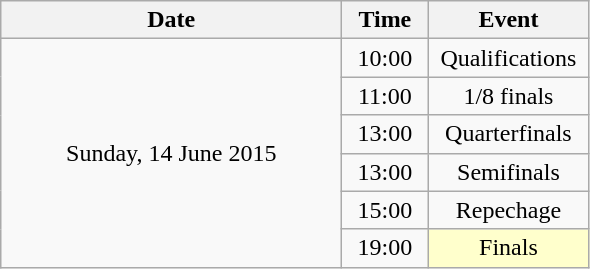<table class = "wikitable" style="text-align:center;">
<tr>
<th width=220>Date</th>
<th width=50>Time</th>
<th width=100>Event</th>
</tr>
<tr>
<td rowspan=6>Sunday, 14 June 2015</td>
<td>10:00</td>
<td>Qualifications</td>
</tr>
<tr>
<td>11:00</td>
<td>1/8 finals</td>
</tr>
<tr>
<td>13:00</td>
<td>Quarterfinals</td>
</tr>
<tr>
<td>13:00</td>
<td>Semifinals</td>
</tr>
<tr>
<td>15:00</td>
<td>Repechage</td>
</tr>
<tr>
<td>19:00</td>
<td bgcolor=ffffcc>Finals</td>
</tr>
</table>
